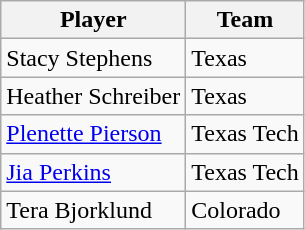<table class="wikitable">
<tr>
<th>Player</th>
<th>Team</th>
</tr>
<tr>
<td>Stacy Stephens</td>
<td>Texas</td>
</tr>
<tr>
<td>Heather Schreiber</td>
<td>Texas</td>
</tr>
<tr>
<td><a href='#'>Plenette Pierson</a></td>
<td>Texas Tech</td>
</tr>
<tr>
<td><a href='#'>Jia Perkins</a></td>
<td>Texas Tech</td>
</tr>
<tr>
<td>Tera Bjorklund</td>
<td>Colorado</td>
</tr>
</table>
